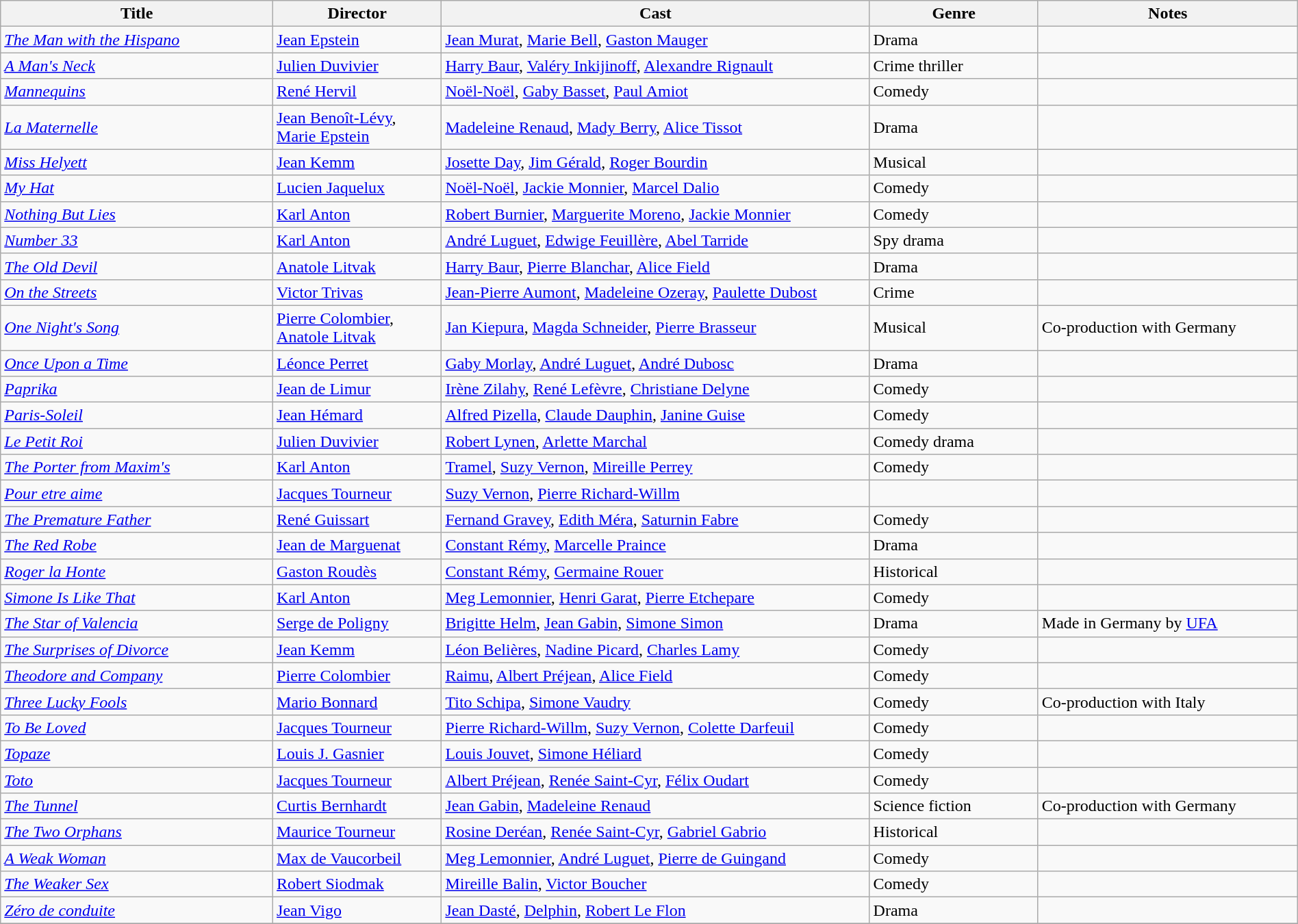<table class="wikitable" style="width:100%;">
<tr>
<th style="width:21%;">Title</th>
<th style="width:13%;">Director</th>
<th style="width:33%;">Cast</th>
<th style="width:13%;">Genre</th>
<th style="width:20%;">Notes</th>
</tr>
<tr>
<td><em><a href='#'>The Man with the Hispano</a></em></td>
<td><a href='#'>Jean Epstein</a></td>
<td><a href='#'>Jean Murat</a>, <a href='#'>Marie Bell</a>, <a href='#'>Gaston Mauger</a></td>
<td>Drama</td>
<td></td>
</tr>
<tr>
<td><em><a href='#'>A Man's Neck</a></em></td>
<td><a href='#'>Julien Duvivier</a></td>
<td><a href='#'>Harry Baur</a>, <a href='#'>Valéry Inkijinoff</a>, <a href='#'>Alexandre Rignault</a></td>
<td>Crime thriller</td>
<td></td>
</tr>
<tr>
<td><em><a href='#'>Mannequins</a></em></td>
<td><a href='#'>René Hervil</a></td>
<td><a href='#'>Noël-Noël</a>, <a href='#'>Gaby Basset</a>, <a href='#'>Paul Amiot</a></td>
<td>Comedy</td>
<td></td>
</tr>
<tr>
<td><em><a href='#'>La Maternelle</a></em></td>
<td><a href='#'>Jean Benoît-Lévy</a>, <a href='#'>Marie Epstein</a></td>
<td><a href='#'>Madeleine Renaud</a>, <a href='#'>Mady Berry</a>, <a href='#'>Alice Tissot</a></td>
<td>Drama</td>
<td></td>
</tr>
<tr>
<td><em><a href='#'>Miss Helyett</a></em></td>
<td><a href='#'>Jean Kemm</a></td>
<td><a href='#'>Josette Day</a>, <a href='#'>Jim Gérald</a>, <a href='#'>Roger Bourdin</a></td>
<td>Musical</td>
<td></td>
</tr>
<tr>
<td><em><a href='#'>My Hat</a></em></td>
<td><a href='#'>Lucien Jaquelux</a></td>
<td><a href='#'>Noël-Noël</a>, <a href='#'>Jackie Monnier</a>, <a href='#'>Marcel Dalio</a></td>
<td>Comedy</td>
<td></td>
</tr>
<tr>
<td><em><a href='#'>Nothing But Lies</a></em></td>
<td><a href='#'>Karl Anton</a></td>
<td><a href='#'>Robert Burnier</a>, <a href='#'>Marguerite Moreno</a>, <a href='#'>Jackie Monnier</a></td>
<td>Comedy</td>
<td></td>
</tr>
<tr>
<td><em><a href='#'>Number 33</a></em></td>
<td><a href='#'>Karl Anton</a></td>
<td><a href='#'>André Luguet</a>, <a href='#'>Edwige Feuillère</a>, <a href='#'>Abel Tarride</a></td>
<td>Spy drama</td>
<td></td>
</tr>
<tr>
<td><em><a href='#'>The Old Devil</a></em></td>
<td><a href='#'>Anatole Litvak</a></td>
<td><a href='#'>Harry Baur</a>, <a href='#'>Pierre Blanchar</a>, <a href='#'>Alice Field</a></td>
<td>Drama</td>
<td></td>
</tr>
<tr>
<td><em><a href='#'>On the Streets</a></em></td>
<td><a href='#'>Victor Trivas</a></td>
<td><a href='#'>Jean-Pierre Aumont</a>, <a href='#'>Madeleine Ozeray</a>, <a href='#'>Paulette Dubost</a></td>
<td>Crime</td>
<td></td>
</tr>
<tr>
<td><em><a href='#'>One Night's Song</a></em></td>
<td><a href='#'>Pierre Colombier</a>, <a href='#'>Anatole Litvak</a></td>
<td><a href='#'>Jan Kiepura</a>, <a href='#'>Magda Schneider</a>, <a href='#'>Pierre Brasseur</a></td>
<td>Musical</td>
<td>Co-production with Germany</td>
</tr>
<tr>
<td><em><a href='#'>Once Upon a Time</a></em></td>
<td><a href='#'>Léonce Perret</a></td>
<td><a href='#'>Gaby Morlay</a>, <a href='#'>André Luguet</a>, <a href='#'>André Dubosc</a></td>
<td>Drama</td>
<td></td>
</tr>
<tr>
<td><em><a href='#'>Paprika</a></em></td>
<td><a href='#'>Jean de Limur</a></td>
<td><a href='#'>Irène Zilahy</a>, <a href='#'>René Lefèvre</a>, <a href='#'>Christiane Delyne</a></td>
<td>Comedy</td>
<td></td>
</tr>
<tr>
<td><em><a href='#'>Paris-Soleil</a></em></td>
<td><a href='#'>Jean Hémard</a></td>
<td><a href='#'>Alfred Pizella</a>, <a href='#'>Claude Dauphin</a>, <a href='#'>Janine Guise</a></td>
<td>Comedy</td>
<td></td>
</tr>
<tr>
<td><em><a href='#'>Le Petit Roi</a></em></td>
<td><a href='#'>Julien Duvivier</a></td>
<td><a href='#'>Robert Lynen</a>, <a href='#'>Arlette Marchal</a></td>
<td>Comedy drama</td>
<td></td>
</tr>
<tr>
<td><em><a href='#'>The Porter from Maxim's</a></em></td>
<td><a href='#'>Karl Anton</a></td>
<td><a href='#'>Tramel</a>, <a href='#'>Suzy Vernon</a>, <a href='#'>Mireille Perrey</a></td>
<td>Comedy</td>
<td></td>
</tr>
<tr>
<td><em><a href='#'>Pour etre aime</a></em></td>
<td><a href='#'>Jacques Tourneur</a></td>
<td><a href='#'>Suzy Vernon</a>, <a href='#'>Pierre Richard-Willm</a></td>
<td></td>
<td></td>
</tr>
<tr>
<td><em><a href='#'>The Premature Father</a></em></td>
<td><a href='#'>René Guissart</a></td>
<td><a href='#'>Fernand Gravey</a>, <a href='#'>Edith Méra</a>, <a href='#'>Saturnin Fabre</a></td>
<td>Comedy</td>
<td></td>
</tr>
<tr>
<td><em><a href='#'>The Red Robe</a></em></td>
<td><a href='#'>Jean de Marguenat</a></td>
<td><a href='#'>Constant Rémy</a>, <a href='#'>Marcelle Praince</a></td>
<td>Drama</td>
<td></td>
</tr>
<tr>
<td><em><a href='#'>Roger la Honte</a></em></td>
<td><a href='#'>Gaston Roudès</a></td>
<td><a href='#'>Constant Rémy</a>, <a href='#'>Germaine Rouer</a></td>
<td>Historical</td>
<td></td>
</tr>
<tr>
<td><em><a href='#'>Simone Is Like That</a></em></td>
<td><a href='#'>Karl Anton</a></td>
<td><a href='#'>Meg Lemonnier</a>, <a href='#'>Henri Garat</a>, <a href='#'>Pierre Etchepare</a></td>
<td>Comedy</td>
<td></td>
</tr>
<tr>
<td><em><a href='#'>The Star of Valencia</a></em></td>
<td><a href='#'>Serge de Poligny</a></td>
<td><a href='#'>Brigitte Helm</a>, <a href='#'>Jean Gabin</a>, <a href='#'>Simone Simon</a></td>
<td>Drama</td>
<td>Made in Germany by <a href='#'>UFA</a></td>
</tr>
<tr>
<td><em><a href='#'>The Surprises of Divorce</a></em></td>
<td><a href='#'>Jean Kemm</a></td>
<td><a href='#'>Léon Belières</a>, <a href='#'>Nadine Picard</a>, <a href='#'>Charles Lamy</a></td>
<td>Comedy</td>
<td></td>
</tr>
<tr>
<td><em><a href='#'>Theodore and Company</a></em></td>
<td><a href='#'>Pierre Colombier</a></td>
<td><a href='#'>Raimu</a>, <a href='#'>Albert Préjean</a>, <a href='#'>Alice Field</a></td>
<td>Comedy</td>
<td></td>
</tr>
<tr>
<td><em><a href='#'>Three Lucky Fools</a></em></td>
<td><a href='#'>Mario Bonnard</a></td>
<td><a href='#'>Tito Schipa</a>, <a href='#'>Simone Vaudry</a></td>
<td>Comedy</td>
<td>Co-production with Italy</td>
</tr>
<tr>
<td><em><a href='#'>To Be Loved</a></em></td>
<td><a href='#'>Jacques Tourneur</a></td>
<td><a href='#'>Pierre Richard-Willm</a>, <a href='#'>Suzy Vernon</a>, <a href='#'>Colette Darfeuil</a></td>
<td>Comedy</td>
<td></td>
</tr>
<tr>
<td><em><a href='#'>Topaze</a></em></td>
<td><a href='#'>Louis J. Gasnier</a></td>
<td><a href='#'>Louis Jouvet</a>, <a href='#'>Simone Héliard</a></td>
<td>Comedy</td>
<td></td>
</tr>
<tr>
<td><em><a href='#'>Toto</a></em></td>
<td><a href='#'>Jacques Tourneur</a></td>
<td><a href='#'>Albert Préjean</a>, <a href='#'>Renée Saint-Cyr</a>, <a href='#'>Félix Oudart</a></td>
<td>Comedy</td>
<td></td>
</tr>
<tr>
<td><em><a href='#'>The Tunnel</a></em></td>
<td><a href='#'>Curtis Bernhardt</a></td>
<td><a href='#'>Jean Gabin</a>, <a href='#'>Madeleine Renaud</a></td>
<td>Science fiction</td>
<td>Co-production with Germany</td>
</tr>
<tr>
<td><em><a href='#'>The Two Orphans</a></em></td>
<td><a href='#'>Maurice Tourneur</a></td>
<td><a href='#'>Rosine Deréan</a>, <a href='#'>Renée Saint-Cyr</a>, <a href='#'>Gabriel Gabrio</a></td>
<td>Historical</td>
<td></td>
</tr>
<tr>
<td><em><a href='#'>A Weak Woman</a></em></td>
<td><a href='#'>Max de Vaucorbeil</a></td>
<td><a href='#'>Meg Lemonnier</a>, <a href='#'>André Luguet</a>, <a href='#'>Pierre de Guingand</a></td>
<td>Comedy</td>
<td></td>
</tr>
<tr>
<td><em><a href='#'>The Weaker Sex</a></em></td>
<td><a href='#'>Robert Siodmak</a></td>
<td><a href='#'>Mireille Balin</a>, <a href='#'>Victor Boucher</a></td>
<td>Comedy</td>
<td></td>
</tr>
<tr>
<td><em><a href='#'>Zéro de conduite</a></em></td>
<td><a href='#'>Jean Vigo</a></td>
<td><a href='#'>Jean Dasté</a>, <a href='#'>Delphin</a>, <a href='#'>Robert Le Flon</a></td>
<td>Drama</td>
<td></td>
</tr>
<tr>
</tr>
</table>
